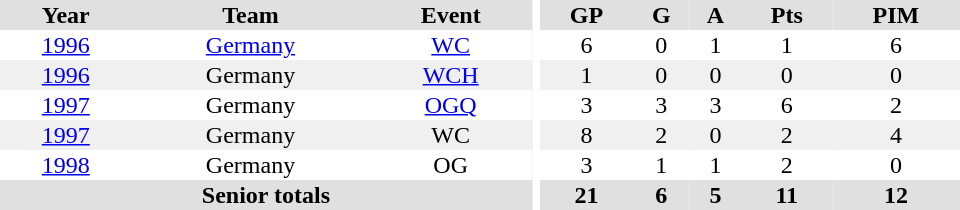<table border="0" cellpadding="1" cellspacing="0" ID="Table3" style="text-align:center; width:40em">
<tr ALIGN="center" bgcolor="#e0e0e0">
<th>Year</th>
<th>Team</th>
<th>Event</th>
<th rowspan="99" bgcolor="#ffffff"></th>
<th>GP</th>
<th>G</th>
<th>A</th>
<th>Pts</th>
<th>PIM</th>
</tr>
<tr>
<td><a href='#'>1996</a></td>
<td><a href='#'>Germany</a></td>
<td><a href='#'>WC</a></td>
<td>6</td>
<td>0</td>
<td>1</td>
<td>1</td>
<td>6</td>
</tr>
<tr bgcolor="#f0f0f0">
<td><a href='#'>1996</a></td>
<td>Germany</td>
<td><a href='#'>WCH</a></td>
<td>1</td>
<td>0</td>
<td>0</td>
<td>0</td>
<td>0</td>
</tr>
<tr>
<td><a href='#'>1997</a></td>
<td>Germany</td>
<td><a href='#'>OGQ</a></td>
<td>3</td>
<td>3</td>
<td>3</td>
<td>6</td>
<td>2</td>
</tr>
<tr bgcolor="#f0f0f0">
<td><a href='#'>1997</a></td>
<td>Germany</td>
<td>WC</td>
<td>8</td>
<td>2</td>
<td>0</td>
<td>2</td>
<td>4</td>
</tr>
<tr>
<td><a href='#'>1998</a></td>
<td>Germany</td>
<td>OG</td>
<td>3</td>
<td>1</td>
<td>1</td>
<td>2</td>
<td>0</td>
</tr>
<tr bgcolor="#e0e0e0">
<th colspan="3">Senior totals</th>
<th>21</th>
<th>6</th>
<th>5</th>
<th>11</th>
<th>12</th>
</tr>
</table>
